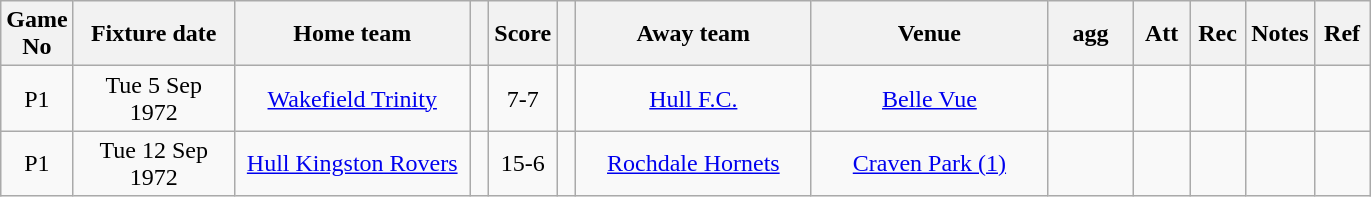<table class="wikitable" style="text-align:center;">
<tr>
<th width=20 abbr="No">Game No</th>
<th width=100 abbr="Date">Fixture date</th>
<th width=150 abbr="Home team">Home team</th>
<th width=5 abbr="space"></th>
<th width=20 abbr="Score">Score</th>
<th width=5 abbr="space"></th>
<th width=150 abbr="Away team">Away team</th>
<th width=150 abbr="Venue">Venue</th>
<th width=50 abbr="Agg">agg</th>
<th width=30 abbr="Att">Att</th>
<th width=30 abbr="Rec">Rec</th>
<th width=20 abbr="Notes">Notes</th>
<th width=30 abbr="Ref">Ref</th>
</tr>
<tr>
<td>P1</td>
<td>Tue 5 Sep 1972</td>
<td><a href='#'>Wakefield Trinity</a></td>
<td></td>
<td>7-7</td>
<td></td>
<td><a href='#'>Hull F.C.</a></td>
<td><a href='#'>Belle Vue</a></td>
<td></td>
<td></td>
<td></td>
<td></td>
<td></td>
</tr>
<tr>
<td>P1</td>
<td>Tue 12 Sep 1972</td>
<td><a href='#'>Hull Kingston Rovers</a></td>
<td></td>
<td>15-6</td>
<td></td>
<td><a href='#'>Rochdale Hornets</a></td>
<td><a href='#'>Craven Park (1)</a></td>
<td></td>
<td></td>
<td></td>
<td></td>
<td></td>
</tr>
</table>
